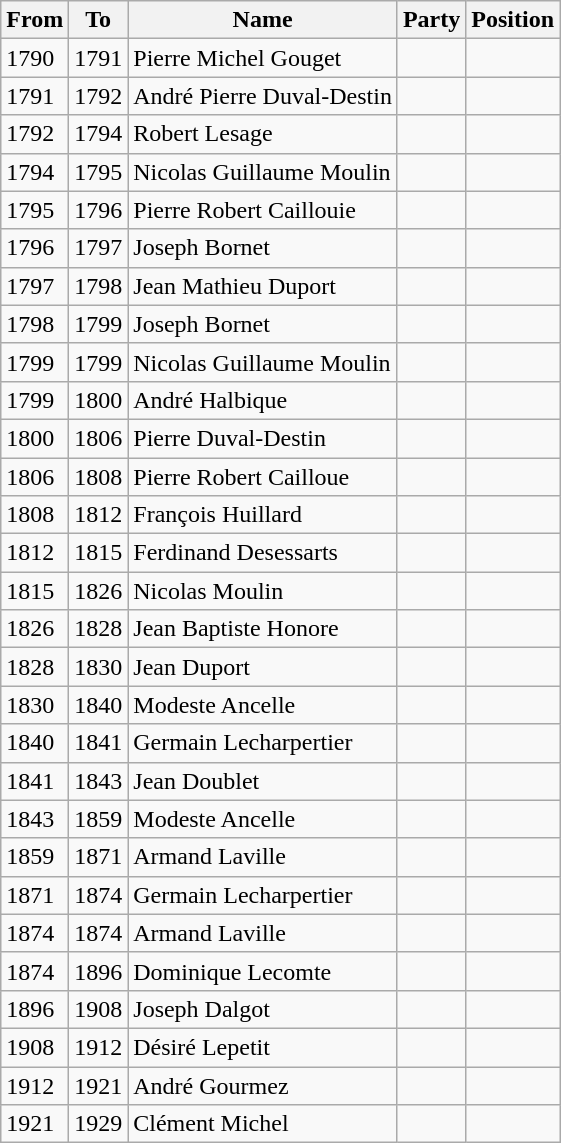<table class="wikitable">
<tr>
<th>From</th>
<th>To</th>
<th>Name</th>
<th>Party</th>
<th>Position</th>
</tr>
<tr>
<td>1790</td>
<td>1791</td>
<td>Pierre Michel Gouget</td>
<td></td>
<td></td>
</tr>
<tr>
<td>1791</td>
<td>1792</td>
<td>André Pierre Duval-Destin</td>
<td></td>
<td></td>
</tr>
<tr>
<td>1792</td>
<td>1794</td>
<td>Robert Lesage</td>
<td></td>
<td></td>
</tr>
<tr>
<td>1794</td>
<td>1795</td>
<td>Nicolas Guillaume Moulin</td>
<td></td>
<td></td>
</tr>
<tr>
<td>1795</td>
<td>1796</td>
<td>Pierre Robert Caillouie</td>
<td></td>
<td></td>
</tr>
<tr>
<td>1796</td>
<td>1797</td>
<td>Joseph Bornet</td>
<td></td>
<td></td>
</tr>
<tr>
<td>1797</td>
<td>1798</td>
<td>Jean Mathieu Duport</td>
<td></td>
<td></td>
</tr>
<tr>
<td>1798</td>
<td>1799</td>
<td>Joseph Bornet</td>
<td></td>
<td></td>
</tr>
<tr>
<td>1799</td>
<td>1799</td>
<td>Nicolas Guillaume Moulin</td>
<td></td>
<td></td>
</tr>
<tr>
<td>1799</td>
<td>1800</td>
<td>André Halbique</td>
<td></td>
<td></td>
</tr>
<tr>
<td>1800</td>
<td>1806</td>
<td>Pierre Duval-Destin</td>
<td></td>
<td></td>
</tr>
<tr>
<td>1806</td>
<td>1808</td>
<td>Pierre Robert Cailloue</td>
<td></td>
<td></td>
</tr>
<tr>
<td>1808</td>
<td>1812</td>
<td>François Huillard</td>
<td></td>
<td></td>
</tr>
<tr>
<td>1812</td>
<td>1815</td>
<td>Ferdinand Desessarts</td>
<td></td>
<td></td>
</tr>
<tr>
<td>1815</td>
<td>1826</td>
<td>Nicolas Moulin</td>
<td></td>
<td></td>
</tr>
<tr>
<td>1826</td>
<td>1828</td>
<td>Jean Baptiste Honore</td>
<td></td>
<td></td>
</tr>
<tr>
<td>1828</td>
<td>1830</td>
<td>Jean Duport</td>
<td></td>
<td></td>
</tr>
<tr>
<td>1830</td>
<td>1840</td>
<td>Modeste Ancelle</td>
<td></td>
<td></td>
</tr>
<tr>
<td>1840</td>
<td>1841</td>
<td>Germain Lecharpertier</td>
<td></td>
<td></td>
</tr>
<tr>
<td>1841</td>
<td>1843</td>
<td>Jean Doublet</td>
<td></td>
<td></td>
</tr>
<tr>
<td>1843</td>
<td>1859</td>
<td>Modeste Ancelle</td>
<td></td>
<td></td>
</tr>
<tr>
<td>1859</td>
<td>1871</td>
<td>Armand Laville</td>
<td></td>
<td></td>
</tr>
<tr>
<td>1871</td>
<td>1874</td>
<td>Germain Lecharpertier</td>
<td></td>
<td></td>
</tr>
<tr>
<td>1874</td>
<td>1874</td>
<td>Armand Laville</td>
<td></td>
<td></td>
</tr>
<tr>
<td>1874</td>
<td>1896</td>
<td>Dominique Lecomte</td>
<td></td>
<td></td>
</tr>
<tr>
<td>1896</td>
<td>1908</td>
<td>Joseph Dalgot</td>
<td></td>
<td></td>
</tr>
<tr>
<td>1908</td>
<td>1912</td>
<td>Désiré Lepetit</td>
<td></td>
<td></td>
</tr>
<tr>
<td>1912</td>
<td>1921</td>
<td>André Gourmez</td>
<td></td>
<td></td>
</tr>
<tr>
<td>1921</td>
<td>1929</td>
<td>Clément Michel</td>
<td></td>
<td></td>
</tr>
</table>
